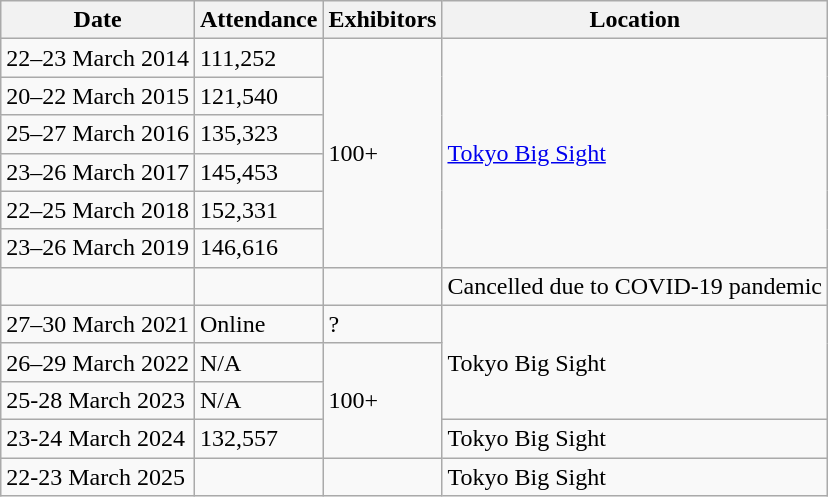<table class="wikitable">
<tr>
<th>Date</th>
<th>Attendance</th>
<th>Exhibitors</th>
<th>Location</th>
</tr>
<tr>
<td>22–23 March 2014</td>
<td>111,252</td>
<td rowspan="6">100+</td>
<td rowspan="6"><a href='#'>Tokyo Big Sight</a></td>
</tr>
<tr>
<td>20–22 March 2015</td>
<td>121,540</td>
</tr>
<tr>
<td>25–27 March 2016</td>
<td>135,323</td>
</tr>
<tr>
<td>23–26 March 2017</td>
<td>145,453</td>
</tr>
<tr>
<td>22–25 March 2018</td>
<td>152,331</td>
</tr>
<tr>
<td>23–26 March 2019</td>
<td>146,616</td>
</tr>
<tr>
<td></td>
<td></td>
<td></td>
<td>Cancelled due to COVID-19 pandemic</td>
</tr>
<tr>
<td>27–30 March 2021</td>
<td rowspan="1">Online</td>
<td rowspan="1">?</td>
<td rowspan="3">Tokyo Big Sight</td>
</tr>
<tr>
<td>26–29 March 2022</td>
<td>N/A</td>
<td rowspan="3">100+</td>
</tr>
<tr>
<td>25-28 March 2023</td>
<td>N/A</td>
</tr>
<tr>
<td>23-24 March 2024</td>
<td>132,557</td>
<td>Tokyo Big Sight</td>
</tr>
<tr>
<td>22-23 March 2025</td>
<td></td>
<td></td>
<td>Tokyo Big Sight</td>
</tr>
</table>
